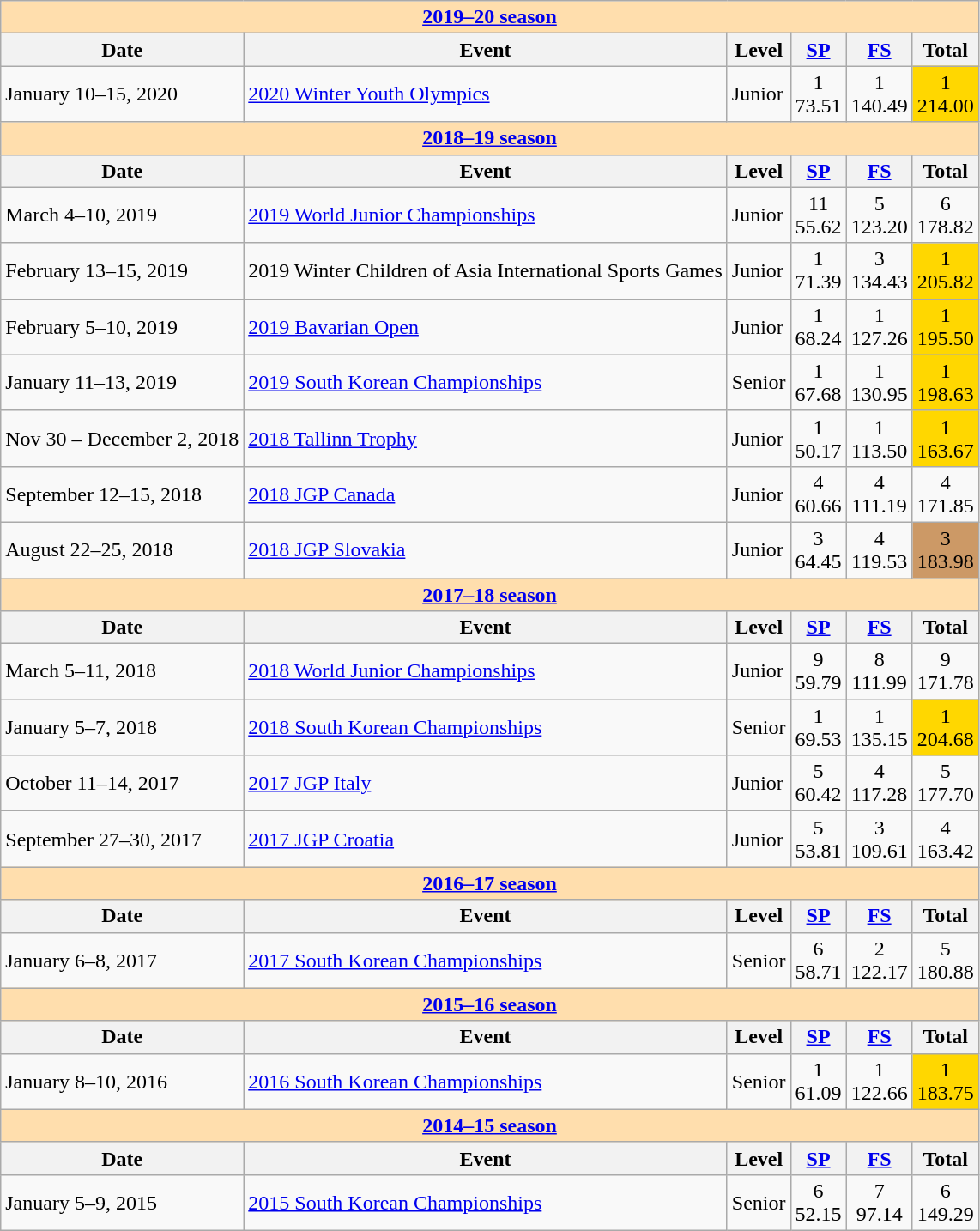<table class="wikitable">
<tr>
<td style="background-color: #ffdead; " colspan=6 align=center><a href='#'><strong>2019–20 season</strong></a></td>
</tr>
<tr>
<th>Date</th>
<th>Event</th>
<th>Level</th>
<th><a href='#'>SP</a></th>
<th><a href='#'>FS</a></th>
<th>Total</th>
</tr>
<tr>
<td>January 10–15, 2020</td>
<td><a href='#'>2020 Winter Youth Olympics</a></td>
<td>Junior</td>
<td align=center>1 <br> 73.51</td>
<td align=center>1 <br> 140.49</td>
<td align=center bgcolor=gold>1 <br> 214.00</td>
</tr>
<tr>
<td style="background-color: #ffdead; " colspan=6 align=center><strong><a href='#'>2018–19 season</a></strong></td>
</tr>
<tr>
<th>Date</th>
<th>Event</th>
<th>Level</th>
<th><a href='#'>SP</a></th>
<th><a href='#'>FS</a></th>
<th>Total</th>
</tr>
<tr>
<td>March 4–10, 2019</td>
<td><a href='#'>2019 World Junior Championships</a></td>
<td>Junior</td>
<td align=center>11 <br> 55.62</td>
<td align=center>5 <br> 123.20</td>
<td align=center>6 <br> 178.82</td>
</tr>
<tr>
<td>February 13–15, 2019</td>
<td>2019 Winter Children of Asia International Sports Games</td>
<td>Junior</td>
<td align=center>1 <br> 71.39</td>
<td align=center>3 <br> 134.43</td>
<td align=center bgcolor=gold>1 <br> 205.82</td>
</tr>
<tr>
<td>February 5–10, 2019</td>
<td><a href='#'>2019 Bavarian Open</a></td>
<td>Junior</td>
<td align=center>1 <br> 68.24</td>
<td align=center>1 <br> 127.26</td>
<td align=center bgcolor=gold>1 <br> 195.50</td>
</tr>
<tr>
<td>January 11–13, 2019</td>
<td><a href='#'>2019 South Korean Championships</a></td>
<td>Senior</td>
<td align=center>1 <br> 67.68</td>
<td align=center>1 <br> 130.95</td>
<td align=center bgcolor=gold>1 <br> 198.63</td>
</tr>
<tr>
<td>Nov 30 – December 2, 2018</td>
<td><a href='#'>2018 Tallinn Trophy</a></td>
<td>Junior</td>
<td align=center>1 <br> 50.17</td>
<td align=center>1 <br> 113.50</td>
<td align=center bgcolor=gold>1 <br> 163.67</td>
</tr>
<tr>
<td>September 12–15, 2018</td>
<td><a href='#'>2018 JGP Canada</a></td>
<td>Junior</td>
<td align=center>4 <br> 60.66</td>
<td align=center>4 <br> 111.19</td>
<td align=center>4 <br> 171.85</td>
</tr>
<tr>
<td>August 22–25, 2018</td>
<td><a href='#'>2018 JGP Slovakia</a></td>
<td>Junior</td>
<td align=center>3 <br> 64.45</td>
<td align=center>4 <br> 119.53</td>
<td align=center bgcolor=cc9966>3 <br> 183.98</td>
</tr>
<tr>
<td style="background-color: #ffdead; " colspan=6 align=center><strong><a href='#'>2017–18 season</a></strong></td>
</tr>
<tr>
<th>Date</th>
<th>Event</th>
<th>Level</th>
<th><a href='#'>SP</a></th>
<th><a href='#'>FS</a></th>
<th>Total</th>
</tr>
<tr>
<td>March 5–11, 2018</td>
<td><a href='#'>2018 World Junior Championships</a></td>
<td>Junior</td>
<td align=center>9 <br> 59.79</td>
<td align=center>8 <br> 111.99</td>
<td align=center>9 <br> 171.78</td>
</tr>
<tr>
<td>January 5–7, 2018</td>
<td><a href='#'>2018 South Korean Championships</a></td>
<td>Senior</td>
<td align=center>1 <br> 69.53</td>
<td align=center>1 <br> 135.15</td>
<td align=center bgcolor=gold>1 <br> 204.68</td>
</tr>
<tr>
<td>October 11–14, 2017</td>
<td><a href='#'>2017 JGP Italy</a></td>
<td>Junior</td>
<td align=center>5 <br> 60.42</td>
<td align=center>4 <br> 117.28</td>
<td align=center>5 <br> 177.70</td>
</tr>
<tr>
<td>September 27–30, 2017</td>
<td><a href='#'>2017 JGP Croatia</a></td>
<td>Junior</td>
<td align=center>5 <br> 53.81</td>
<td align=center>3 <br> 109.61</td>
<td align=center>4 <br> 163.42</td>
</tr>
<tr>
<td style="background-color: #ffdead; " colspan=6 align=center><strong><a href='#'>2016–17 season</a></strong></td>
</tr>
<tr>
<th>Date</th>
<th>Event</th>
<th>Level</th>
<th><a href='#'>SP</a></th>
<th><a href='#'>FS</a></th>
<th>Total</th>
</tr>
<tr>
<td>January 6–8, 2017</td>
<td><a href='#'>2017 South Korean Championships</a></td>
<td>Senior</td>
<td align=center>6 <br> 58.71</td>
<td align=center>2 <br> 122.17</td>
<td align=center>5 <br> 180.88</td>
</tr>
<tr>
<td style="background-color: #ffdead; " colspan=6 align=center><strong><a href='#'>2015–16 season</a></strong></td>
</tr>
<tr>
<th>Date</th>
<th>Event</th>
<th>Level</th>
<th><a href='#'>SP</a></th>
<th><a href='#'>FS</a></th>
<th>Total</th>
</tr>
<tr>
<td>January 8–10, 2016</td>
<td><a href='#'>2016 South Korean Championships</a></td>
<td>Senior</td>
<td align=center>1 <br> 61.09</td>
<td align=center>1 <br> 122.66</td>
<td align=center bgcolor=gold>1 <br> 183.75</td>
</tr>
<tr>
<td style="background-color: #ffdead; " colspan=6 align=center><strong><a href='#'>2014–15 season</a></strong></td>
</tr>
<tr>
<th>Date</th>
<th>Event</th>
<th>Level</th>
<th><a href='#'>SP</a></th>
<th><a href='#'>FS</a></th>
<th>Total</th>
</tr>
<tr>
<td>January 5–9, 2015</td>
<td><a href='#'>2015 South Korean Championships</a></td>
<td>Senior</td>
<td align=center>6 <br> 52.15</td>
<td align=center>7 <br> 97.14</td>
<td align=center>6 <br> 149.29</td>
</tr>
</table>
